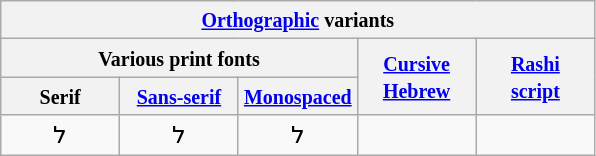<table class=wikitable style="text-align:center;">
<tr>
<th colspan=5><small><a href='#'>Orthographic</a> variants</small></th>
</tr>
<tr>
<th colspan=3><small>Various print fonts</small></th>
<th rowspan=2><small><a href='#'>Cursive<br>Hebrew</a></small></th>
<th rowspan=2><small><a href='#'>Rashi<br>script</a></small></th>
</tr>
<tr>
<th><small>Serif</small></th>
<th><small><a href='#'>Sans-serif</a></small></th>
<th><small><a href='#'>Monospaced</a></small></th>
</tr>
<tr>
<td width=20%><span>ל</span></td>
<td width=20%><span>ל</span></td>
<td width=20%><span>ל</span></td>
<td width=20%></td>
<td width=20%></td>
</tr>
</table>
